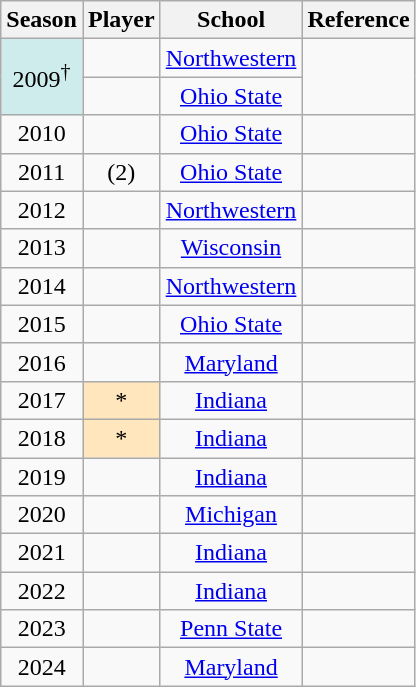<table class="wikitable" style="text-align:center;">
<tr>
<th>Season</th>
<th>Player</th>
<th>School</th>
<th class="unsortable">Reference</th>
</tr>
<tr>
<td style="background:#cfecec;" rowspan=2>2009<sup>†</sup></td>
<td><br></td>
<td><a href='#'>Northwestern</a></td>
<td rowspan=2></td>
</tr>
<tr>
<td></td>
<td><a href='#'>Ohio State</a></td>
</tr>
<tr>
<td>2010</td>
<td></td>
<td><a href='#'>Ohio State</a></td>
<td></td>
</tr>
<tr>
<td>2011</td>
<td> (2)</td>
<td><a href='#'>Ohio State</a></td>
<td></td>
</tr>
<tr>
<td>2012</td>
<td></td>
<td><a href='#'>Northwestern</a></td>
<td></td>
</tr>
<tr>
<td>2013</td>
<td></td>
<td><a href='#'>Wisconsin</a></td>
<td></td>
</tr>
<tr>
<td>2014</td>
<td></td>
<td><a href='#'>Northwestern</a></td>
<td></td>
</tr>
<tr>
<td>2015</td>
<td></td>
<td><a href='#'>Ohio State</a></td>
<td></td>
</tr>
<tr>
<td>2016</td>
<td></td>
<td><a href='#'>Maryland</a></td>
<td></td>
</tr>
<tr>
<td>2017</td>
<td style="background:#ffe6bd;">*</td>
<td><a href='#'>Indiana</a></td>
<td></td>
</tr>
<tr>
<td>2018</td>
<td style="background:#ffe6bd;">*</td>
<td><a href='#'>Indiana</a></td>
<td></td>
</tr>
<tr>
<td>2019</td>
<td></td>
<td><a href='#'>Indiana</a></td>
<td></td>
</tr>
<tr>
<td>2020</td>
<td></td>
<td><a href='#'>Michigan</a></td>
<td></td>
</tr>
<tr>
<td>2021</td>
<td></td>
<td><a href='#'>Indiana</a></td>
<td></td>
</tr>
<tr>
<td>2022</td>
<td></td>
<td><a href='#'>Indiana</a></td>
<td></td>
</tr>
<tr>
<td>2023</td>
<td></td>
<td><a href='#'>Penn State</a></td>
<td></td>
</tr>
<tr>
<td>2024</td>
<td></td>
<td><a href='#'>Maryland</a></td>
<td></td>
</tr>
</table>
